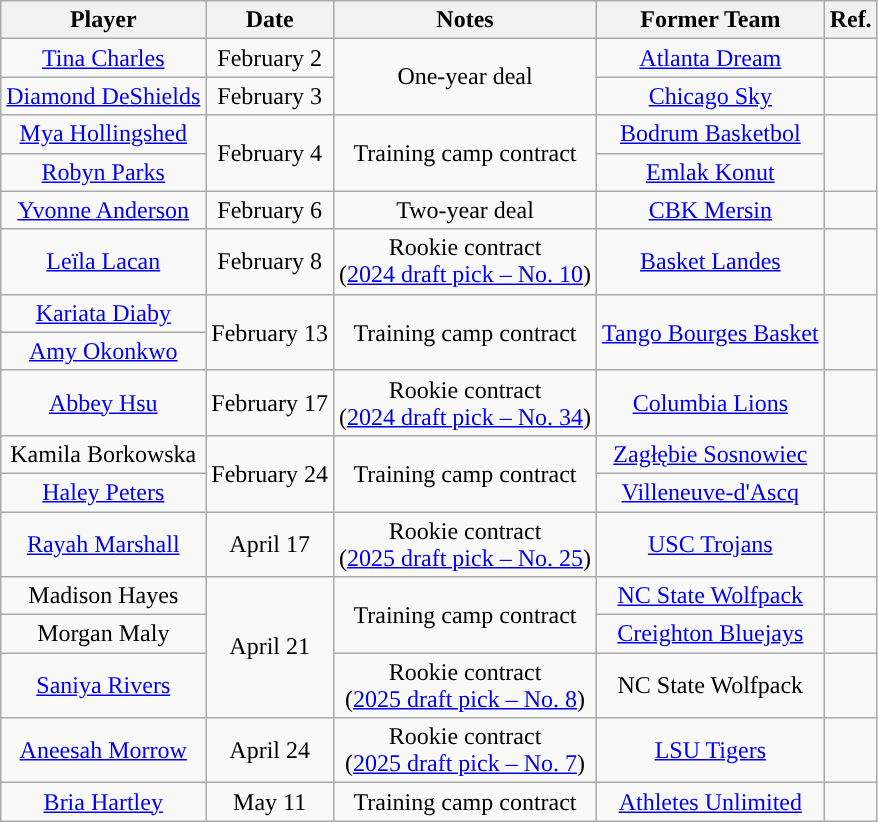<table class="wikitable sortable sortable" style="text-align: center">
<tr>
<th>Player</th>
<th>Date</th>
<th>Notes</th>
<th>Former Team</th>
<th>Ref.</th>
</tr>
<tr>
<td><a href='#'>Tina Charles</a></td>
<td>February 2</td>
<td rowspan=2>One-year deal</td>
<td><a href='#'>Atlanta Dream</a></td>
<td></td>
</tr>
<tr>
<td><a href='#'>Diamond DeShields</a></td>
<td>February 3</td>
<td><a href='#'>Chicago Sky</a></td>
<td></td>
</tr>
<tr>
<td><a href='#'>Mya Hollingshed</a></td>
<td rowspan=2>February 4</td>
<td rowspan=2>Training camp contract</td>
<td><a href='#'>Bodrum Basketbol</a></td>
<td rowspan=2></td>
</tr>
<tr>
<td><a href='#'>Robyn Parks</a></td>
<td><a href='#'>Emlak Konut</a></td>
</tr>
<tr>
<td><a href='#'>Yvonne Anderson</a></td>
<td>February 6</td>
<td>Two-year deal</td>
<td><a href='#'>CBK Mersin</a></td>
<td></td>
</tr>
<tr>
<td><a href='#'>Leïla Lacan</a></td>
<td>February 8</td>
<td>Rookie contract<br>(<a href='#'>2024 draft pick – No. 10</a>)</td>
<td><a href='#'>Basket Landes</a></td>
<td></td>
</tr>
<tr>
<td><a href='#'>Kariata Diaby</a></td>
<td rowspan=2>February 13</td>
<td rowspan=2>Training camp contract</td>
<td rowspan=2><a href='#'>Tango Bourges Basket</a></td>
<td rowspan=2></td>
</tr>
<tr>
<td><a href='#'>Amy Okonkwo</a></td>
</tr>
<tr>
<td><a href='#'>Abbey Hsu</a></td>
<td>February 17</td>
<td>Rookie contract<br>(<a href='#'>2024 draft pick – No. 34</a>)</td>
<td><a href='#'>Columbia Lions</a></td>
<td></td>
</tr>
<tr>
<td>Kamila Borkowska</td>
<td rowspan=2>February 24</td>
<td rowspan=2>Training camp contract</td>
<td><a href='#'>Zagłębie Sosnowiec</a></td>
<td></td>
</tr>
<tr>
<td><a href='#'>Haley Peters</a></td>
<td><a href='#'>Villeneuve-d'Ascq</a></td>
<td></td>
</tr>
<tr>
<td><a href='#'>Rayah Marshall</a></td>
<td>April 17</td>
<td>Rookie contract<br>(<a href='#'>2025 draft pick – No. 25</a>)</td>
<td><a href='#'>USC Trojans</a></td>
<td></td>
</tr>
<tr>
<td>Madison Hayes</td>
<td rowspan=3>April 21</td>
<td rowspan=2>Training camp contract</td>
<td><a href='#'>NC State Wolfpack</a></td>
<td></td>
</tr>
<tr>
<td>Morgan Maly</td>
<td><a href='#'>Creighton Bluejays</a></td>
<td></td>
</tr>
<tr>
<td><a href='#'>Saniya Rivers</a></td>
<td>Rookie contract<br>(<a href='#'>2025 draft pick – No. 8</a>)</td>
<td>NC State Wolfpack</td>
<td></td>
</tr>
<tr>
<td><a href='#'>Aneesah Morrow</a></td>
<td>April 24</td>
<td>Rookie contract<br>(<a href='#'>2025 draft pick – No. 7</a>)</td>
<td><a href='#'>LSU Tigers</a></td>
<td></td>
</tr>
<tr>
<td><a href='#'>Bria Hartley</a></td>
<td>May 11</td>
<td>Training camp contract</td>
<td><a href='#'>Athletes Unlimited</a></td>
<td></td>
</tr>
</table>
